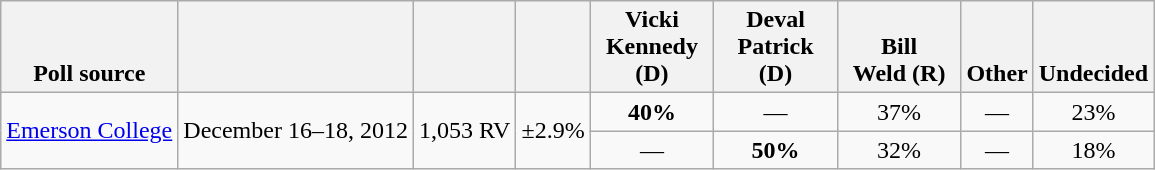<table class="wikitable" style="text-align:center">
<tr valign= bottom>
<th>Poll source</th>
<th></th>
<th></th>
<th></th>
<th style="width:75px;">Vicki<br>Kennedy (D)</th>
<th style="width:75px;">Deval<br>Patrick (D)</th>
<th style="width:75px;">Bill<br>Weld (R)</th>
<th>Other</th>
<th>Undecided</th>
</tr>
<tr>
<td align=left rowspan=2><a href='#'>Emerson College</a></td>
<td rowspan=2>December 16–18, 2012</td>
<td rowspan=2>1,053 RV</td>
<td rowspan=2>±2.9%</td>
<td><strong>40%</strong></td>
<td>—</td>
<td>37%</td>
<td>—</td>
<td>23%</td>
</tr>
<tr>
<td>—</td>
<td><strong>50%</strong></td>
<td>32%</td>
<td>—</td>
<td>18%</td>
</tr>
</table>
